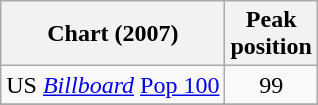<table class="wikitable">
<tr>
<th>Chart (2007)</th>
<th>Peak<br>position</th>
</tr>
<tr>
<td>US <em><a href='#'>Billboard</a></em> <a href='#'>Pop 100</a></td>
<td align="center">99</td>
</tr>
<tr>
</tr>
</table>
